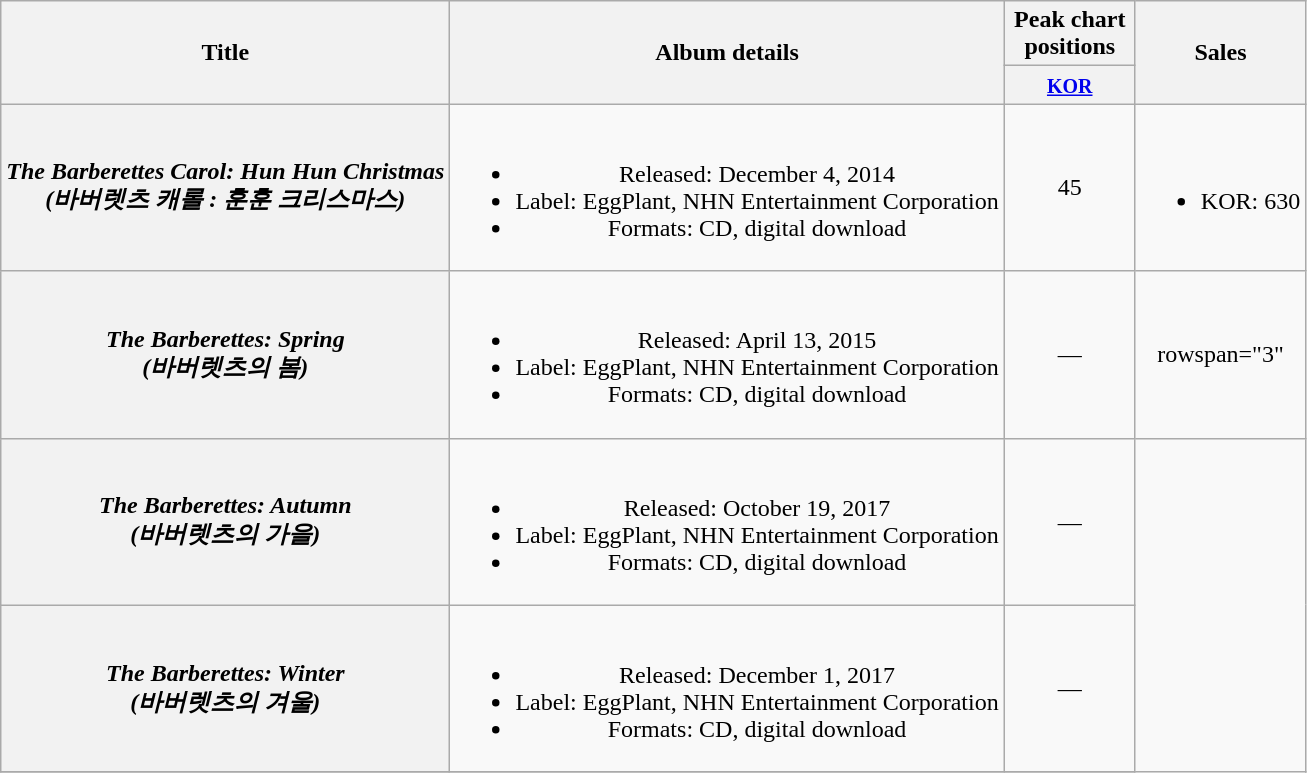<table class="wikitable plainrowheaders" style="text-align:center;">
<tr>
<th scope="col" rowspan="2">Title</th>
<th scope="col" rowspan="2">Album details</th>
<th scope="col" colspan="1" style="width:5em;">Peak chart positions</th>
<th scope="col" rowspan="2">Sales</th>
</tr>
<tr>
<th><small><a href='#'>KOR</a></small><br></th>
</tr>
<tr>
<th scope="row"><em>The Barberettes Carol: Hun Hun Christmas<br>(바버렛츠 캐롤 : 훈훈 크리스마스)</em></th>
<td><br><ul><li>Released: December 4, 2014</li><li>Label: EggPlant, NHN Entertainment Corporation</li><li>Formats: CD, digital download</li></ul></td>
<td>45</td>
<td><br><ul><li>KOR: 630</li></ul></td>
</tr>
<tr>
<th scope="row"><em>The Barberettes: Spring<br>(바버렛츠의 봄)</em></th>
<td><br><ul><li>Released: April 13, 2015</li><li>Label: EggPlant, NHN Entertainment Corporation</li><li>Formats: CD, digital download</li></ul></td>
<td>—</td>
<td>rowspan="3" </td>
</tr>
<tr>
<th scope="row"><em>The Barberettes: Autumn<br>(바버렛츠의 가을)</em></th>
<td><br><ul><li>Released: October 19, 2017</li><li>Label: EggPlant, NHN Entertainment Corporation</li><li>Formats: CD, digital download</li></ul></td>
<td>—</td>
</tr>
<tr>
<th scope="row"><em>The Barberettes: Winter<br>(바버렛츠의 겨울)</em></th>
<td><br><ul><li>Released: December 1, 2017</li><li>Label: EggPlant, NHN Entertainment Corporation</li><li>Formats: CD, digital download</li></ul></td>
<td>—</td>
</tr>
<tr>
</tr>
</table>
